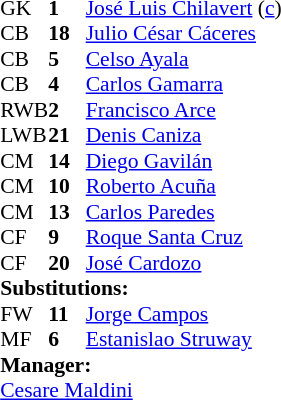<table style="font-size: 90%" cellspacing="0" cellpadding="0" align=center>
<tr>
<th width="25"></th>
<th width="25"></th>
</tr>
<tr>
<td>GK</td>
<td><strong>1</strong></td>
<td><a href='#'>José Luis Chilavert</a> (<a href='#'>c</a>)</td>
</tr>
<tr>
<td>CB</td>
<td><strong>18</strong></td>
<td><a href='#'>Julio César Cáceres</a></td>
</tr>
<tr>
<td>CB</td>
<td><strong>5</strong></td>
<td><a href='#'>Celso Ayala</a></td>
</tr>
<tr>
<td>CB</td>
<td><strong>4</strong></td>
<td><a href='#'>Carlos Gamarra</a></td>
</tr>
<tr>
<td>RWB</td>
<td><strong>2</strong></td>
<td><a href='#'>Francisco Arce</a></td>
<td></td>
</tr>
<tr>
<td>LWB</td>
<td><strong>21</strong></td>
<td><a href='#'>Denis Caniza</a></td>
<td></td>
<td></td>
</tr>
<tr>
<td>CM</td>
<td><strong>14</strong></td>
<td><a href='#'>Diego Gavilán</a></td>
<td></td>
</tr>
<tr>
<td>CM</td>
<td><strong>10</strong></td>
<td><a href='#'>Roberto Acuña</a></td>
</tr>
<tr>
<td>CM</td>
<td><strong>13</strong></td>
<td><a href='#'>Carlos Paredes</a></td>
</tr>
<tr>
<td>CF</td>
<td><strong>9</strong></td>
<td><a href='#'>Roque Santa Cruz</a></td>
<td></td>
</tr>
<tr>
<td>CF</td>
<td><strong>20</strong></td>
<td><a href='#'>José Cardozo</a></td>
<td></td>
<td></td>
</tr>
<tr>
<td colspan=3><strong>Substitutions:</strong></td>
</tr>
<tr>
<td>FW</td>
<td><strong>11</strong></td>
<td><a href='#'>Jorge Campos</a></td>
<td></td>
<td></td>
</tr>
<tr>
<td>MF</td>
<td><strong>6</strong></td>
<td><a href='#'>Estanislao Struway</a></td>
<td></td>
<td></td>
</tr>
<tr>
<td colspan=3><strong>Manager:</strong></td>
</tr>
<tr>
<td colspan="4"> <a href='#'>Cesare Maldini</a></td>
</tr>
</table>
